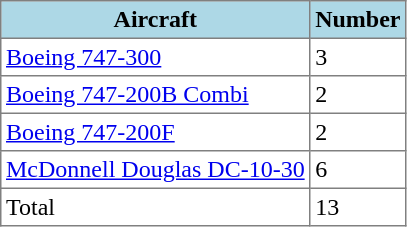<table class="toccolours" border="1" cellpadding="3" style="border-collapse:collapse">
<tr style="background:lightblue;">
<th>Aircraft</th>
<th>Number</th>
</tr>
<tr>
<td><a href='#'>Boeing 747-300</a></td>
<td>3</td>
</tr>
<tr>
<td><a href='#'>Boeing 747-200B Combi</a></td>
<td>2</td>
</tr>
<tr>
<td><a href='#'>Boeing 747-200F</a></td>
<td>2</td>
</tr>
<tr>
<td><a href='#'>McDonnell Douglas DC-10-30</a></td>
<td>6</td>
</tr>
<tr>
<td>Total</td>
<td>13</td>
</tr>
</table>
